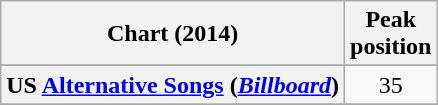<table class="wikitable sortable plainrowheaders" style="text-align:center">
<tr>
<th scope="col">Chart (2014)</th>
<th scope="col">Peak<br>position</th>
</tr>
<tr>
</tr>
<tr>
</tr>
<tr>
</tr>
<tr>
</tr>
<tr>
<th scope="row">US <a href='#'>Alternative Songs</a> (<em><a href='#'>Billboard</a></em>)</th>
<td>35</td>
</tr>
<tr>
</tr>
</table>
